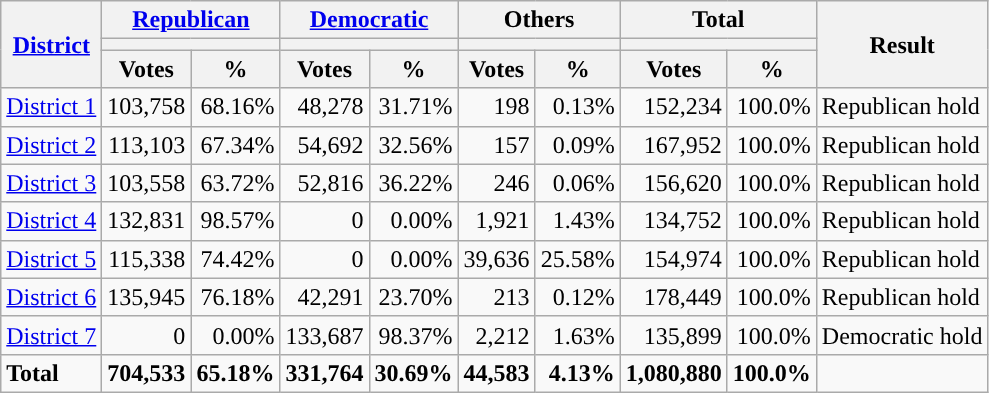<table class="wikitable plainrowheaders sortable" style="font-size:100%; text-align:right;">
<tr>
<th scope=col rowspan=3><a href='#'>District</a></th>
<th scope=col colspan=2><a href='#'>Republican</a></th>
<th scope=col colspan=2><a href='#'>Democratic</a></th>
<th scope=col colspan=2>Others</th>
<th scope=col colspan=2>Total</th>
<th scope=col rowspan=3>Result</th>
</tr>
<tr>
<th scope=col colspan=2 style="background:"></th>
<th scope=col colspan=2 style="background:"></th>
<th scope=col colspan=2></th>
<th scope=col colspan=2></th>
</tr>
<tr>
<th scope=col data-sort-type="number">Votes</th>
<th scope=col data-sort-type="number">%</th>
<th scope=col data-sort-type="number">Votes</th>
<th scope=col data-sort-type="number">%</th>
<th scope=col data-sort-type="number">Votes</th>
<th scope=col data-sort-type="number">%</th>
<th scope=col data-sort-type="number">Votes</th>
<th scope=col data-sort-type="number">%</th>
</tr>
<tr>
<td align=left><a href='#'>District 1</a></td>
<td>103,758</td>
<td>68.16%</td>
<td>48,278</td>
<td>31.71%</td>
<td>198</td>
<td>0.13%</td>
<td>152,234</td>
<td>100.0%</td>
<td align=left>Republican hold</td>
</tr>
<tr>
<td align=left><a href='#'>District 2</a></td>
<td>113,103</td>
<td>67.34%</td>
<td>54,692</td>
<td>32.56%</td>
<td>157</td>
<td>0.09%</td>
<td>167,952</td>
<td>100.0%</td>
<td align=left>Republican hold</td>
</tr>
<tr>
<td align=left><a href='#'>District 3</a></td>
<td>103,558</td>
<td>63.72%</td>
<td>52,816</td>
<td>36.22%</td>
<td>246</td>
<td>0.06%</td>
<td>156,620</td>
<td>100.0%</td>
<td align=left>Republican hold</td>
</tr>
<tr>
<td align=left><a href='#'>District 4</a></td>
<td>132,831</td>
<td>98.57%</td>
<td>0</td>
<td>0.00%</td>
<td>1,921</td>
<td>1.43%</td>
<td>134,752</td>
<td>100.0%</td>
<td align=left>Republican hold</td>
</tr>
<tr>
<td align=left><a href='#'>District 5</a></td>
<td>115,338</td>
<td>74.42%</td>
<td>0</td>
<td>0.00%</td>
<td>39,636</td>
<td>25.58%</td>
<td>154,974</td>
<td>100.0%</td>
<td align=left>Republican hold</td>
</tr>
<tr>
<td align=left><a href='#'>District 6</a></td>
<td>135,945</td>
<td>76.18%</td>
<td>42,291</td>
<td>23.70%</td>
<td>213</td>
<td>0.12%</td>
<td>178,449</td>
<td>100.0%</td>
<td align=left>Republican hold</td>
</tr>
<tr>
<td align=left><a href='#'>District 7</a></td>
<td>0</td>
<td>0.00%</td>
<td>133,687</td>
<td>98.37%</td>
<td>2,212</td>
<td>1.63%</td>
<td>135,899</td>
<td>100.0%</td>
<td align=left>Democratic hold</td>
</tr>
<tr class="sortbottom" style="font-weight:bold">
<td align=left>Total</td>
<td>704,533</td>
<td>65.18%</td>
<td>331,764</td>
<td>30.69%</td>
<td>44,583</td>
<td>4.13%</td>
<td>1,080,880</td>
<td>100.0%</td>
<td></td>
</tr>
</table>
